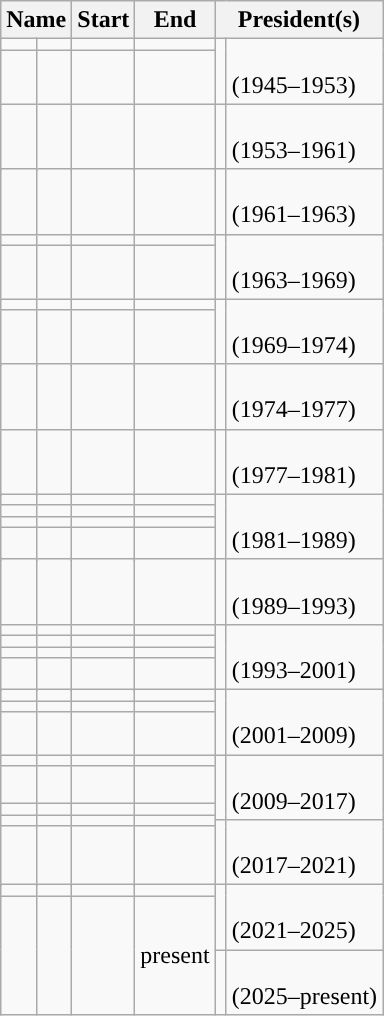<table class="wikitable sortable">
<tr>
<th colspan=2>Name</th>
<th>Start</th>
<th>End</th>
<th colspan=2>President(s)</th>
</tr>
<tr>
<td></td>
<td></td>
<td></td>
<td></td>
<td rowspan=2 style="background: "></td>
<td rowspan=2><br>(1945–1953)</td>
</tr>
<tr>
<td rowspan=2></td>
<td rowspan=2></td>
<td rowspan=2></td>
<td rowspan=2></td>
</tr>
<tr>
<td rowspan=2 style="background: "></td>
<td rowspan=2><br>(1953–1961)</td>
</tr>
<tr>
<td rowspan=2></td>
<td rowspan=2></td>
<td rowspan=2></td>
<td rowspan=2></td>
</tr>
<tr>
<td rowspan=2 style="background: "></td>
<td rowspan=2><br>(1961–1963)</td>
</tr>
<tr>
<td rowspan=2></td>
<td rowspan=2></td>
<td rowspan=2></td>
<td rowspan=2></td>
</tr>
<tr>
<td rowspan=3 style="background: "></td>
<td rowspan=3><br>(1963–1969)</td>
</tr>
<tr>
<td></td>
<td></td>
<td></td>
<td></td>
</tr>
<tr>
<td rowspan=2></td>
<td rowspan=2></td>
<td rowspan=2></td>
<td rowspan=2></td>
</tr>
<tr>
<td rowspan=3 style="background: "></td>
<td rowspan=3><br>(1969–1974)</td>
</tr>
<tr>
<td></td>
<td></td>
<td></td>
<td></td>
</tr>
<tr>
<td rowspan=2></td>
<td rowspan=2></td>
<td rowspan=2></td>
<td rowspan=2></td>
</tr>
<tr>
<td rowspan=2 style="background: "></td>
<td rowspan=2><br>(1974–1977)</td>
</tr>
<tr>
<td rowspan=2></td>
<td rowspan=2></td>
<td rowspan=2></td>
<td rowspan=2></td>
</tr>
<tr>
<td rowspan=2 style="background: "></td>
<td rowspan=2><br>(1977–1981)</td>
</tr>
<tr>
<td rowspan=2></td>
<td rowspan=2></td>
<td rowspan=2></td>
<td rowspan=2></td>
</tr>
<tr>
<td rowspan=5 style="background: "></td>
<td rowspan=5><br>(1981–1989)</td>
</tr>
<tr>
<td></td>
<td></td>
<td></td>
<td></td>
</tr>
<tr>
<td></td>
<td></td>
<td></td>
<td></td>
</tr>
<tr>
<td></td>
<td></td>
<td></td>
<td></td>
</tr>
<tr>
<td rowspan=2></td>
<td rowspan=2></td>
<td rowspan=2></td>
<td rowspan=2></td>
</tr>
<tr>
<td rowspan=2 style="background: "></td>
<td rowspan=2><br>(1989–1993)</td>
</tr>
<tr>
<td rowspan=2></td>
<td rowspan=2></td>
<td rowspan=2></td>
<td rowspan=2></td>
</tr>
<tr>
<td rowspan=5 style="background: "></td>
<td rowspan=5><br>(1993–2001)</td>
</tr>
<tr>
<td></td>
<td></td>
<td></td>
<td></td>
</tr>
<tr>
<td></td>
<td></td>
<td></td>
<td></td>
</tr>
<tr>
<td></td>
<td></td>
<td></td>
<td></td>
</tr>
<tr>
<td rowspan=2></td>
<td rowspan=2></td>
<td rowspan=2></td>
<td rowspan=2></td>
</tr>
<tr>
<td rowspan=4 style="background: "></td>
<td rowspan=4><br>(2001–2009)</td>
</tr>
<tr>
<td></td>
<td></td>
<td></td>
<td></td>
</tr>
<tr>
<td></td>
<td></td>
<td></td>
<td></td>
</tr>
<tr>
<td rowspan=2></td>
<td rowspan=2></td>
<td rowspan=2></td>
<td rowspan=2></td>
</tr>
<tr>
<td rowspan=5 style="background: "></td>
<td rowspan=5><br>(2009–2017)</td>
</tr>
<tr>
<td></td>
<td></td>
<td></td>
<td></td>
</tr>
<tr>
<td></td>
<td><br></td>
<td></td>
<td></td>
</tr>
<tr>
<td></td>
<td></td>
<td></td>
<td></td>
</tr>
<tr>
<td rowspan=2></td>
<td rowspan=2></td>
<td rowspan=2></td>
<td rowspan=2></td>
</tr>
<tr>
<td rowspan=2 style="background: "></td>
<td rowspan=2><br>(2017–2021)</td>
</tr>
<tr>
<td rowspan=2></td>
<td rowspan=2></td>
<td rowspan=2></td>
<td rowspan=2></td>
</tr>
<tr>
<td rowspan=3 style="background: "></td>
<td rowspan=3><br>(2021–2025)</td>
</tr>
<tr>
<td></td>
<td></td>
<td></td>
<td></td>
</tr>
<tr>
<td rowspan=2></td>
<td rowspan=2></td>
<td rowspan=2></td>
<td rowspan=2>present</td>
</tr>
<tr>
<td style="background: "></td>
<td><br>(2025–present)</td>
</tr>
</table>
